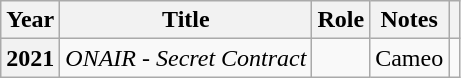<table class="wikitable sortable plainrowheaders">
<tr>
<th scope="col">Year</th>
<th scope="col">Title</th>
<th scope="col">Role</th>
<th scope="col">Notes</th>
<th scope="col" class="unsortable"></th>
</tr>
<tr>
<th scope="row">2021</th>
<td><em>ONAIR - Secret Contract</em></td>
<td></td>
<td>Cameo</td>
<td></td>
</tr>
</table>
